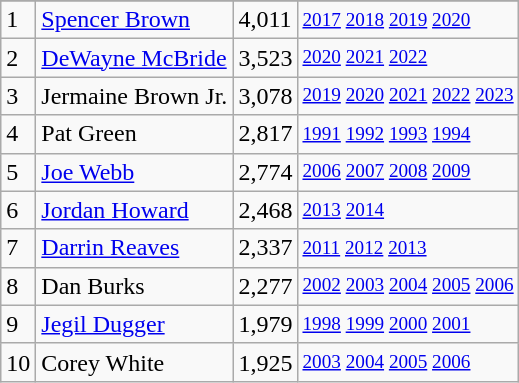<table class="wikitable">
<tr>
</tr>
<tr>
<td>1</td>
<td><a href='#'>Spencer Brown</a></td>
<td>4,011</td>
<td style="font-size:80%;"><a href='#'>2017</a> <a href='#'>2018</a> <a href='#'>2019</a> <a href='#'>2020</a></td>
</tr>
<tr>
<td>2</td>
<td><a href='#'>DeWayne McBride</a></td>
<td>3,523</td>
<td style="font-size:80%;"><a href='#'>2020</a> <a href='#'>2021</a> <a href='#'>2022</a></td>
</tr>
<tr>
<td>3</td>
<td>Jermaine Brown Jr.</td>
<td>3,078</td>
<td style="font-size:80%;"><a href='#'>2019</a> <a href='#'>2020</a> <a href='#'>2021</a> <a href='#'>2022</a> <a href='#'>2023</a></td>
</tr>
<tr>
<td>4</td>
<td>Pat Green</td>
<td>2,817</td>
<td style="font-size:80%;"><a href='#'>1991</a> <a href='#'>1992</a> <a href='#'>1993</a> <a href='#'>1994</a></td>
</tr>
<tr>
<td>5</td>
<td><a href='#'>Joe Webb</a></td>
<td>2,774</td>
<td style="font-size:80%;"><a href='#'>2006</a> <a href='#'>2007</a> <a href='#'>2008</a> <a href='#'>2009</a></td>
</tr>
<tr>
<td>6</td>
<td><a href='#'>Jordan Howard</a></td>
<td>2,468</td>
<td style="font-size:80%;"><a href='#'>2013</a> <a href='#'>2014</a></td>
</tr>
<tr>
<td>7</td>
<td><a href='#'>Darrin Reaves</a></td>
<td>2,337</td>
<td style="font-size:80%;"><a href='#'>2011</a> <a href='#'>2012</a> <a href='#'>2013</a></td>
</tr>
<tr>
<td>8</td>
<td>Dan Burks</td>
<td>2,277</td>
<td style="font-size:80%;"><a href='#'>2002</a> <a href='#'>2003</a> <a href='#'>2004</a> <a href='#'>2005</a> <a href='#'>2006</a></td>
</tr>
<tr>
<td>9</td>
<td><a href='#'>Jegil Dugger</a></td>
<td>1,979</td>
<td style="font-size:80%;"><a href='#'>1998</a> <a href='#'>1999</a> <a href='#'>2000</a> <a href='#'>2001</a></td>
</tr>
<tr>
<td>10</td>
<td>Corey White</td>
<td>1,925</td>
<td style="font-size:80%;"><a href='#'>2003</a> <a href='#'>2004</a> <a href='#'>2005</a> <a href='#'>2006</a></td>
</tr>
</table>
